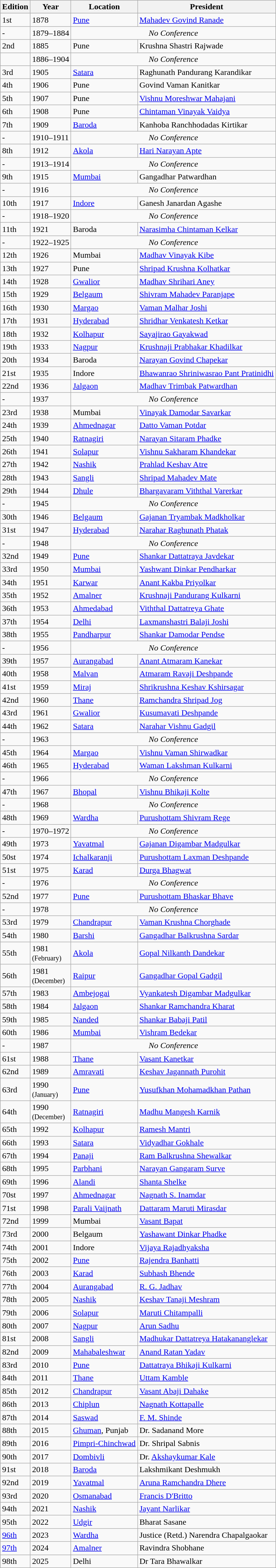<table class="wikitable sortable">
<tr>
<th>Edition</th>
<th>Year</th>
<th>Location</th>
<th>President</th>
</tr>
<tr>
<td>1st</td>
<td>1878</td>
<td><a href='#'>Pune</a></td>
<td><a href='#'>Mahadev Govind Ranade</a></td>
</tr>
<tr>
<td>-</td>
<td>1879–1884</td>
<td colspan="2" style="text-align:center;"><em>No Conference</em></td>
</tr>
<tr>
<td>2nd</td>
<td>1885</td>
<td>Pune</td>
<td>Krushna Shastri Rajwade</td>
</tr>
<tr>
<td></td>
<td>1886–1904</td>
<td colspan="2" style="text-align:center;"><em>No Conference</em></td>
</tr>
<tr>
<td>3rd</td>
<td>1905</td>
<td><a href='#'>Satara</a></td>
<td>Raghunath Pandurang Karandikar</td>
</tr>
<tr>
<td>4th</td>
<td>1906</td>
<td>Pune</td>
<td>Govind Vaman Kanitkar</td>
</tr>
<tr>
<td>5th</td>
<td>1907</td>
<td>Pune</td>
<td><a href='#'>Vishnu Moreshwar Mahajani</a></td>
</tr>
<tr>
<td>6th</td>
<td>1908</td>
<td>Pune</td>
<td><a href='#'>Chintaman Vinayak Vaidya</a></td>
</tr>
<tr>
<td>7th</td>
<td>1909</td>
<td><a href='#'>Baroda</a></td>
<td>Kanhoba Ranchhodadas Kirtikar</td>
</tr>
<tr>
<td>-</td>
<td>1910–1911</td>
<td colspan="2" style="text-align:center;"><em>No Conference</em></td>
</tr>
<tr>
<td>8th</td>
<td>1912</td>
<td><a href='#'>Akola</a></td>
<td><a href='#'>Hari Narayan Apte</a></td>
</tr>
<tr>
<td>-</td>
<td>1913–1914</td>
<td colspan="2" style="text-align:center;"><em>No Conference</em></td>
</tr>
<tr>
<td>9th</td>
<td>1915</td>
<td><a href='#'>Mumbai</a></td>
<td>Gangadhar Patwardhan</td>
</tr>
<tr>
<td>-</td>
<td>1916</td>
<td colspan="2" style="text-align:center;"><em>No Conference</em></td>
</tr>
<tr>
<td>10th</td>
<td>1917</td>
<td><a href='#'>Indore</a></td>
<td>Ganesh Janardan Agashe</td>
</tr>
<tr>
<td>-</td>
<td>1918–1920</td>
<td colspan="2" style="text-align:center;"><em>No Conference</em></td>
</tr>
<tr>
<td>11th</td>
<td>1921</td>
<td>Baroda</td>
<td><a href='#'>Narasimha Chintaman Kelkar</a></td>
</tr>
<tr>
<td>-</td>
<td>1922–1925</td>
<td colspan="2" style="text-align:center;"><em>No Conference</em></td>
</tr>
<tr>
<td>12th</td>
<td>1926</td>
<td>Mumbai</td>
<td><a href='#'>Madhav Vinayak Kibe</a></td>
</tr>
<tr>
<td>13th</td>
<td>1927</td>
<td>Pune</td>
<td><a href='#'>Shripad Krushna Kolhatkar</a></td>
</tr>
<tr>
<td>14th</td>
<td>1928</td>
<td><a href='#'>Gwalior</a></td>
<td><a href='#'>Madhav Shrihari Aney</a></td>
</tr>
<tr>
<td>15th</td>
<td>1929</td>
<td><a href='#'>Belgaum</a></td>
<td><a href='#'>Shivram Mahadev Paranjape</a></td>
</tr>
<tr>
<td>16th</td>
<td>1930</td>
<td><a href='#'>Margao</a></td>
<td><a href='#'>Vaman Malhar Joshi</a></td>
</tr>
<tr>
<td>17th</td>
<td>1931</td>
<td><a href='#'>Hyderabad</a></td>
<td><a href='#'>Shridhar Venkatesh Ketkar</a></td>
</tr>
<tr>
<td>18th</td>
<td>1932</td>
<td><a href='#'>Kolhapur</a></td>
<td><a href='#'>Sayajirao Gayakwad</a></td>
</tr>
<tr>
<td>19th</td>
<td>1933</td>
<td><a href='#'>Nagpur</a></td>
<td><a href='#'>Krushnaji Prabhakar Khadilkar</a></td>
</tr>
<tr>
<td>20th</td>
<td>1934</td>
<td>Baroda</td>
<td><a href='#'>Narayan Govind Chapekar</a></td>
</tr>
<tr>
<td>21st</td>
<td>1935</td>
<td>Indore</td>
<td><a href='#'>Bhawanrao Shriniwasrao Pant Pratinidhi</a></td>
</tr>
<tr>
<td>22nd</td>
<td>1936</td>
<td><a href='#'>Jalgaon</a></td>
<td><a href='#'>Madhav Trimbak Patwardhan</a></td>
</tr>
<tr>
<td>-</td>
<td>1937</td>
<td colspan="2" style="text-align:center;"><em>No Conference</em></td>
</tr>
<tr>
<td>23rd</td>
<td>1938</td>
<td>Mumbai</td>
<td><a href='#'>Vinayak Damodar Savarkar</a></td>
</tr>
<tr>
<td>24th</td>
<td>1939</td>
<td><a href='#'>Ahmednagar</a></td>
<td><a href='#'>Datto Vaman Potdar</a></td>
</tr>
<tr>
<td>25th</td>
<td>1940</td>
<td><a href='#'>Ratnagiri</a></td>
<td><a href='#'>Narayan Sitaram Phadke</a></td>
</tr>
<tr>
<td>26th</td>
<td>1941</td>
<td><a href='#'>Solapur</a></td>
<td><a href='#'>Vishnu Sakharam Khandekar</a></td>
</tr>
<tr>
<td>27th</td>
<td>1942</td>
<td><a href='#'>Nashik</a></td>
<td><a href='#'>Prahlad Keshav Atre</a></td>
</tr>
<tr>
<td>28th</td>
<td>1943</td>
<td><a href='#'>Sangli</a></td>
<td><a href='#'>Shripad Mahadev Mate</a></td>
</tr>
<tr>
<td>29th</td>
<td>1944</td>
<td><a href='#'>Dhule</a></td>
<td><a href='#'>Bhargavaram Viththal Varerkar</a></td>
</tr>
<tr>
<td>-</td>
<td>1945</td>
<td colspan="2" style="text-align:center;"><em>No Conference</em></td>
</tr>
<tr>
<td>30th</td>
<td>1946</td>
<td><a href='#'>Belgaum</a></td>
<td><a href='#'>Gajanan Tryambak Madkholkar</a></td>
</tr>
<tr>
<td>31st</td>
<td>1947</td>
<td><a href='#'>Hyderabad</a></td>
<td><a href='#'>Narahar Raghunath Phatak</a></td>
</tr>
<tr>
<td>-</td>
<td>1948</td>
<td colspan="2" style="text-align:center;"><em>No Conference</em></td>
</tr>
<tr>
<td>32nd</td>
<td>1949</td>
<td><a href='#'>Pune</a></td>
<td><a href='#'>Shankar Dattatraya Javdekar</a></td>
</tr>
<tr>
<td>33rd</td>
<td>1950</td>
<td><a href='#'>Mumbai</a></td>
<td><a href='#'>Yashwant Dinkar Pendharkar</a></td>
</tr>
<tr>
<td>34th</td>
<td>1951</td>
<td><a href='#'>Karwar</a></td>
<td><a href='#'>Anant Kakba Priyolkar</a></td>
</tr>
<tr>
<td>35th</td>
<td>1952</td>
<td><a href='#'>Amalner</a></td>
<td><a href='#'>Krushnaji Pandurang Kulkarni</a></td>
</tr>
<tr>
<td>36th</td>
<td>1953</td>
<td><a href='#'>Ahmedabad</a></td>
<td><a href='#'>Viththal Dattatreya Ghate</a></td>
</tr>
<tr>
<td>37th</td>
<td>1954</td>
<td><a href='#'>Delhi</a></td>
<td><a href='#'>Laxmanshastri Balaji Joshi</a></td>
</tr>
<tr>
<td>38th</td>
<td>1955</td>
<td><a href='#'>Pandharpur</a></td>
<td><a href='#'>Shankar Damodar Pendse</a></td>
</tr>
<tr>
<td>-</td>
<td>1956</td>
<td colspan="2" style="text-align:center;"><em>No Conference</em></td>
</tr>
<tr>
<td>39th</td>
<td>1957</td>
<td><a href='#'>Aurangabad</a></td>
<td><a href='#'>Anant Atmaram Kanekar</a></td>
</tr>
<tr>
<td>40th</td>
<td>1958</td>
<td><a href='#'>Malvan</a></td>
<td><a href='#'>Atmaram Ravaji Deshpande</a></td>
</tr>
<tr>
<td>41st</td>
<td>1959</td>
<td><a href='#'>Miraj</a></td>
<td><a href='#'>Shrikrushna Keshav Kshirsagar</a></td>
</tr>
<tr>
<td>42nd</td>
<td>1960</td>
<td><a href='#'>Thane</a></td>
<td><a href='#'>Ramchandra Shripad Jog</a></td>
</tr>
<tr>
<td>43rd</td>
<td>1961</td>
<td><a href='#'>Gwalior</a></td>
<td><a href='#'>Kusumavati Deshpande</a></td>
</tr>
<tr>
<td>44th</td>
<td>1962</td>
<td><a href='#'>Satara</a></td>
<td><a href='#'>Narahar Vishnu Gadgil</a></td>
</tr>
<tr>
<td>-</td>
<td>1963</td>
<td colspan="2" style="text-align:center;"><em>No Conference</em></td>
</tr>
<tr>
<td>45th</td>
<td>1964</td>
<td><a href='#'>Margao</a></td>
<td><a href='#'>Vishnu Vaman Shirwadkar</a></td>
</tr>
<tr>
<td>46th</td>
<td>1965</td>
<td><a href='#'>Hyderabad</a></td>
<td><a href='#'>Waman Lakshman Kulkarni</a></td>
</tr>
<tr>
<td>-</td>
<td>1966</td>
<td colspan="2" style="text-align:center;"><em>No Conference</em></td>
</tr>
<tr>
<td>47th</td>
<td>1967</td>
<td><a href='#'>Bhopal</a></td>
<td><a href='#'>Vishnu Bhikaji Kolte</a></td>
</tr>
<tr>
<td>-</td>
<td>1968</td>
<td colspan="2" style="text-align:center;"><em>No Conference</em></td>
</tr>
<tr>
<td>48th</td>
<td>1969</td>
<td><a href='#'>Wardha</a></td>
<td><a href='#'>Purushottam Shivram Rege</a></td>
</tr>
<tr>
<td>-</td>
<td>1970–1972</td>
<td colspan="2" style="text-align:center;"><em>No Conference</em></td>
</tr>
<tr>
<td>49th</td>
<td>1973</td>
<td><a href='#'>Yavatmal</a></td>
<td><a href='#'>Gajanan Digambar Madgulkar</a></td>
</tr>
<tr>
<td>50st</td>
<td>1974</td>
<td><a href='#'>Ichalkaranji</a></td>
<td><a href='#'>Purushottam Laxman Deshpande</a></td>
</tr>
<tr>
<td>51st</td>
<td>1975</td>
<td><a href='#'>Karad</a></td>
<td><a href='#'>Durga Bhagwat</a></td>
</tr>
<tr>
<td>-</td>
<td>1976</td>
<td colspan="2" style="text-align:center;"><em>No Conference</em></td>
</tr>
<tr>
<td>52nd</td>
<td>1977</td>
<td><a href='#'>Pune</a></td>
<td><a href='#'>Purushottam Bhaskar Bhave</a></td>
</tr>
<tr>
<td>-</td>
<td>1978</td>
<td colspan="2" style="text-align:center;"><em>No Conference</em></td>
</tr>
<tr>
<td>53rd</td>
<td>1979</td>
<td><a href='#'>Chandrapur</a></td>
<td><a href='#'>Vaman Krushna Chorghade</a></td>
</tr>
<tr>
<td>54th</td>
<td>1980</td>
<td><a href='#'>Barshi</a></td>
<td><a href='#'>Gangadhar Balkrushna Sardar</a></td>
</tr>
<tr>
<td>55th</td>
<td>1981<br><small>(February)</small></td>
<td><a href='#'>Akola</a></td>
<td><a href='#'>Gopal Nilkanth Dandekar</a></td>
</tr>
<tr>
<td>56th</td>
<td>1981<br><small>(December)</small></td>
<td><a href='#'>Raipur</a></td>
<td><a href='#'>Gangadhar Gopal Gadgil</a></td>
</tr>
<tr>
<td>57th</td>
<td>1983</td>
<td><a href='#'>Ambejogai</a></td>
<td><a href='#'>Vyankatesh Digambar Madgulkar</a></td>
</tr>
<tr>
<td>58th</td>
<td>1984</td>
<td><a href='#'>Jalgaon</a></td>
<td><a href='#'>Shankar Ramchandra Kharat</a></td>
</tr>
<tr>
<td>59th</td>
<td>1985</td>
<td><a href='#'>Nanded</a></td>
<td><a href='#'>Shankar Babaji Patil</a></td>
</tr>
<tr>
<td>60th</td>
<td>1986</td>
<td><a href='#'>Mumbai</a></td>
<td><a href='#'>Vishram Bedekar</a></td>
</tr>
<tr>
<td>-</td>
<td>1987</td>
<td colspan="2" style="text-align:center;"><em>No Conference</em></td>
</tr>
<tr>
<td>61st</td>
<td>1988</td>
<td><a href='#'>Thane</a></td>
<td><a href='#'>Vasant Kanetkar</a></td>
</tr>
<tr>
<td>62nd</td>
<td>1989</td>
<td><a href='#'>Amravati</a></td>
<td><a href='#'>Keshav Jagannath Purohit</a></td>
</tr>
<tr>
<td>63rd</td>
<td>1990<br><small>(January)</small></td>
<td><a href='#'>Pune</a></td>
<td><a href='#'>Yusufkhan Mohamadkhan Pathan</a></td>
</tr>
<tr>
<td>64th</td>
<td>1990<br><small>(December)</small></td>
<td><a href='#'>Ratnagiri</a></td>
<td><a href='#'>Madhu Mangesh Karnik</a></td>
</tr>
<tr>
<td>65th</td>
<td>1992</td>
<td><a href='#'>Kolhapur</a></td>
<td><a href='#'>Ramesh Mantri</a></td>
</tr>
<tr>
<td>66th</td>
<td>1993</td>
<td><a href='#'>Satara</a></td>
<td><a href='#'>Vidyadhar Gokhale</a></td>
</tr>
<tr>
<td>67th</td>
<td>1994</td>
<td><a href='#'>Panaji</a></td>
<td><a href='#'>Ram Balkrushna Shewalkar</a></td>
</tr>
<tr>
<td>68th</td>
<td>1995</td>
<td><a href='#'>Parbhani</a></td>
<td><a href='#'>Narayan Gangaram Surve</a></td>
</tr>
<tr>
<td>69th</td>
<td>1996</td>
<td><a href='#'>Alandi</a></td>
<td><a href='#'>Shanta Shelke</a></td>
</tr>
<tr>
<td>70st</td>
<td>1997</td>
<td><a href='#'>Ahmednagar</a></td>
<td><a href='#'>Nagnath S. Inamdar</a></td>
</tr>
<tr>
<td>71st</td>
<td>1998</td>
<td><a href='#'>Parali Vaijnath</a></td>
<td><a href='#'>Dattaram Maruti Mirasdar</a></td>
</tr>
<tr>
<td>72nd</td>
<td>1999</td>
<td>Mumbai</td>
<td><a href='#'>Vasant Bapat</a></td>
</tr>
<tr>
<td>73rd</td>
<td>2000</td>
<td>Belgaum</td>
<td><a href='#'>Yashawant Dinkar Phadke</a></td>
</tr>
<tr>
<td>74th</td>
<td>2001</td>
<td>Indore</td>
<td><a href='#'>Vijaya Rajadhyaksha</a></td>
</tr>
<tr>
<td>75th</td>
<td>2002</td>
<td><a href='#'>Pune</a></td>
<td><a href='#'>Rajendra Banhatti</a></td>
</tr>
<tr>
<td>76th</td>
<td>2003</td>
<td><a href='#'>Karad</a></td>
<td><a href='#'>Subhash Bhende</a></td>
</tr>
<tr>
<td>77th</td>
<td>2004</td>
<td><a href='#'>Aurangabad</a></td>
<td><a href='#'>R. G. Jadhav</a></td>
</tr>
<tr>
<td>78th</td>
<td>2005</td>
<td><a href='#'>Nashik</a></td>
<td><a href='#'>Keshav Tanaji Meshram</a></td>
</tr>
<tr>
<td>79th</td>
<td>2006</td>
<td><a href='#'>Solapur</a></td>
<td><a href='#'>Maruti Chitampalli</a></td>
</tr>
<tr>
<td>80th</td>
<td>2007</td>
<td><a href='#'>Nagpur</a></td>
<td><a href='#'>Arun Sadhu</a></td>
</tr>
<tr>
<td>81st</td>
<td>2008</td>
<td><a href='#'>Sangli</a></td>
<td><a href='#'>Madhukar Dattatreya Hatakananglekar</a></td>
</tr>
<tr>
<td>82nd</td>
<td>2009</td>
<td><a href='#'>Mahabaleshwar</a></td>
<td><a href='#'>Anand Ratan Yadav</a></td>
</tr>
<tr>
<td>83rd</td>
<td>2010</td>
<td><a href='#'>Pune</a></td>
<td><a href='#'>Dattatraya Bhikaji Kulkarni</a></td>
</tr>
<tr>
<td>84th</td>
<td>2011</td>
<td><a href='#'>Thane</a></td>
<td><a href='#'>Uttam Kamble</a></td>
</tr>
<tr>
<td>85th</td>
<td>2012</td>
<td><a href='#'>Chandrapur</a></td>
<td><a href='#'>Vasant Abaji Dahake</a></td>
</tr>
<tr>
<td>86th</td>
<td>2013</td>
<td><a href='#'>Chiplun</a></td>
<td><a href='#'>Nagnath Kottapalle</a></td>
</tr>
<tr>
<td>87th</td>
<td>2014</td>
<td><a href='#'>Saswad</a></td>
<td><a href='#'>F. M. Shinde</a></td>
</tr>
<tr>
<td>88th</td>
<td>2015</td>
<td><a href='#'>Ghuman</a>, Punjab</td>
<td>Dr. Sadanand More</td>
</tr>
<tr>
<td>89th</td>
<td>2016</td>
<td><a href='#'>Pimpri-Chinchwad</a></td>
<td>Dr. Shripal Sabnis </td>
</tr>
<tr>
<td>90th</td>
<td>2017</td>
<td><a href='#'>Dombivli</a></td>
<td>Dr. <a href='#'>Akshaykumar Kale</a></td>
</tr>
<tr>
<td>91st</td>
<td>2018</td>
<td><a href='#'>Baroda</a></td>
<td>Lakshmikant Deshmukh</td>
</tr>
<tr>
<td>92nd</td>
<td>2019</td>
<td><a href='#'>Yavatmal</a></td>
<td><a href='#'>Aruna Ramchandra Dhere</a></td>
</tr>
<tr>
<td>93rd</td>
<td>2020</td>
<td><a href='#'>Osmanabad</a></td>
<td><a href='#'>Francis D'Britto</a></td>
</tr>
<tr>
<td>94th</td>
<td>2021</td>
<td><a href='#'>Nashik</a></td>
<td><a href='#'>Jayant Narlikar</a></td>
</tr>
<tr>
<td>95th</td>
<td>2022</td>
<td><a href='#'>Udgir</a></td>
<td>Bharat Sasane</td>
</tr>
<tr>
<td><a href='#'>96th</a></td>
<td>2023</td>
<td><a href='#'>Wardha</a></td>
<td>Justice (Retd.) Narendra Chapalgaokar</td>
</tr>
<tr>
<td><a href='#'>97th</a></td>
<td>2024</td>
<td><a href='#'>Amalner</a></td>
<td>Ravindra Shobhane</td>
</tr>
<tr>
<td>98th</td>
<td>2025</td>
<td>Delhi</td>
<td>Dr Tara Bhawalkar </td>
</tr>
</table>
